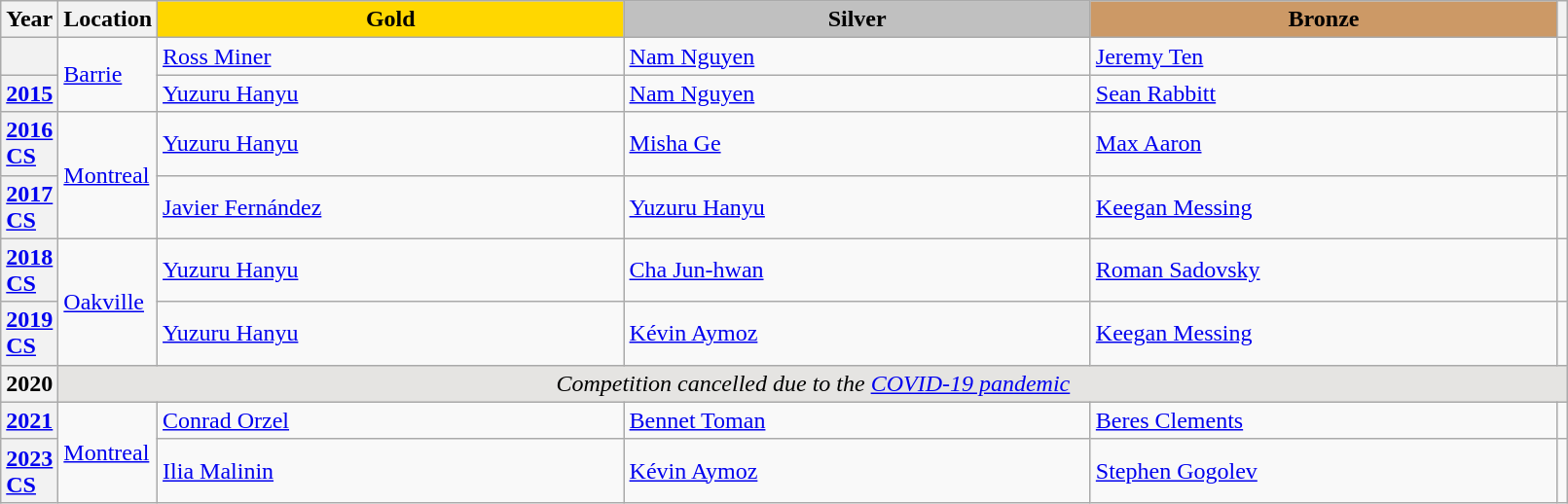<table class="wikitable unsortable" style="text-align:left; width:85%">
<tr>
<th scope="col" style="text-align:center">Year</th>
<th scope="col" style="text-align:center">Location</th>
<td scope="col" style="text-align:center; width:30%; background:gold"><strong>Gold</strong></td>
<td scope="col" style="text-align:center; width:30%; background:silver"><strong>Silver</strong></td>
<td scope="col" style="text-align:center; width:30%; background:#c96"><strong>Bronze</strong></td>
<th scope="col" style="text-align:center"></th>
</tr>
<tr>
<th scope="row" style="text-align:left"></th>
<td rowspan="2"><a href='#'>Barrie</a></td>
<td> <a href='#'>Ross Miner</a></td>
<td> <a href='#'>Nam Nguyen</a></td>
<td> <a href='#'>Jeremy Ten</a></td>
<td></td>
</tr>
<tr>
<th scope="row" style="text-align:left"><a href='#'>2015</a></th>
<td> <a href='#'>Yuzuru Hanyu</a></td>
<td> <a href='#'>Nam Nguyen</a></td>
<td> <a href='#'>Sean Rabbitt</a></td>
<td></td>
</tr>
<tr>
<th scope="row" style="text-align:left"><a href='#'>2016 CS</a></th>
<td rowspan="2"><a href='#'>Montreal</a></td>
<td> <a href='#'>Yuzuru Hanyu</a></td>
<td> <a href='#'>Misha Ge</a></td>
<td> <a href='#'>Max Aaron</a></td>
<td></td>
</tr>
<tr>
<th scope="row" style="text-align:left"><a href='#'>2017 CS</a></th>
<td> <a href='#'>Javier Fernández</a></td>
<td> <a href='#'>Yuzuru Hanyu</a></td>
<td> <a href='#'>Keegan Messing</a></td>
<td></td>
</tr>
<tr>
<th scope="row" style="text-align:left"><a href='#'>2018 CS</a></th>
<td rowspan="2"><a href='#'>Oakville</a></td>
<td> <a href='#'>Yuzuru Hanyu</a></td>
<td> <a href='#'>Cha Jun-hwan</a></td>
<td> <a href='#'>Roman Sadovsky</a></td>
<td></td>
</tr>
<tr>
<th scope="row" style="text-align:left"><a href='#'>2019 CS</a></th>
<td> <a href='#'>Yuzuru Hanyu</a></td>
<td> <a href='#'>Kévin Aymoz</a></td>
<td> <a href='#'>Keegan Messing</a></td>
<td></td>
</tr>
<tr>
<th scope="row" style="text-align:left">2020</th>
<td colspan="5" align=center bgcolor="e5e4e2"><em>Competition cancelled due to the <a href='#'>COVID-19 pandemic</a></em></td>
</tr>
<tr>
<th scope="row" style="text-align:left"><a href='#'>2021</a></th>
<td rowspan="2"><a href='#'>Montreal</a></td>
<td> <a href='#'>Conrad Orzel</a></td>
<td> <a href='#'>Bennet Toman</a></td>
<td> <a href='#'>Beres Clements</a></td>
<td></td>
</tr>
<tr>
<th scope="row" style="text-align:left"><a href='#'>2023 CS</a></th>
<td> <a href='#'>Ilia Malinin</a></td>
<td> <a href='#'>Kévin Aymoz</a></td>
<td> <a href='#'>Stephen Gogolev</a></td>
<td></td>
</tr>
</table>
